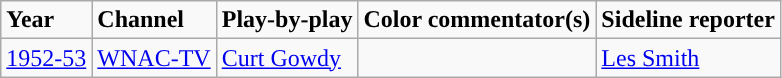<table class="wikitable">
<tr>
<td><strong>Year</strong></td>
<td><strong>Channel</strong></td>
<td><strong>Play-by-play</strong></td>
<td><strong>Color commentator(s)</strong></td>
<td><strong>Sideline reporter</strong></td>
</tr>
<tr>
<td><a href='#'>1952-53</a></td>
<td><a href='#'>WNAC-TV</a></td>
<td><a href='#'>Curt Gowdy</a></td>
<td></td>
<td><a href='#'>Les Smith</a></td>
</tr>
</table>
